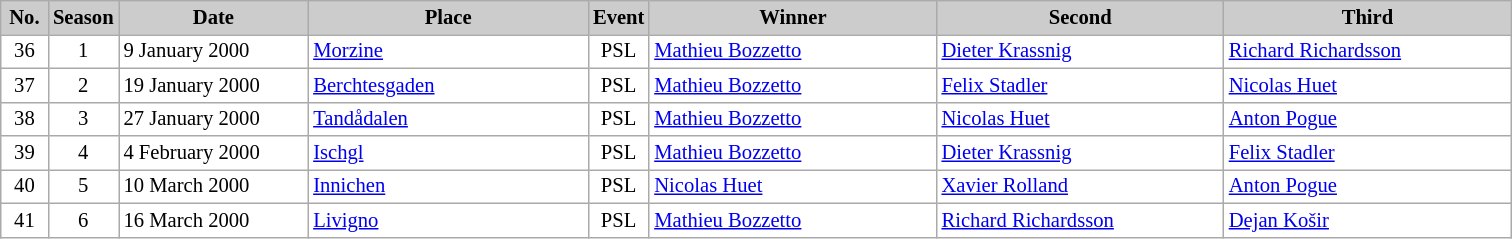<table class="wikitable plainrowheaders" style="background:#fff; font-size:86%; border:grey solid 1px; border-collapse:collapse;">
<tr style="background:#ccc; text-align:center;">
<th scope="col" style="background:#ccc; width:25px;">No.</th>
<th scope="col" style="background:#ccc; width:30px;">Season</th>
<th scope="col" style="background:#ccc; width:120px;">Date</th>
<th scope="col" style="background:#ccc; width:180px;">Place</th>
<th scope="col" style="background:#ccc; width:15px;">Event</th>
<th scope="col" style="background:#ccc; width:185px;">Winner</th>
<th scope="col" style="background:#ccc; width:185px;">Second</th>
<th scope="col" style="background:#ccc; width:185px;">Third</th>
</tr>
<tr>
<td align=center>36</td>
<td align=center>1</td>
<td>9 January 2000</td>
<td> <a href='#'>Morzine</a></td>
<td align=center>PSL</td>
<td> <a href='#'>Mathieu Bozzetto</a></td>
<td> <a href='#'>Dieter Krassnig</a></td>
<td> <a href='#'>Richard Richardsson</a></td>
</tr>
<tr>
<td align=center>37</td>
<td align=center>2</td>
<td>19 January 2000</td>
<td> <a href='#'>Berchtesgaden</a></td>
<td align=center>PSL</td>
<td> <a href='#'>Mathieu Bozzetto</a></td>
<td> <a href='#'>Felix Stadler</a></td>
<td> <a href='#'>Nicolas Huet</a></td>
</tr>
<tr>
<td align=center>38</td>
<td align=center>3</td>
<td>27 January 2000</td>
<td> <a href='#'>Tandådalen</a></td>
<td align=center>PSL</td>
<td> <a href='#'>Mathieu Bozzetto</a></td>
<td> <a href='#'>Nicolas Huet</a></td>
<td> <a href='#'>Anton Pogue</a></td>
</tr>
<tr>
<td align=center>39</td>
<td align=center>4</td>
<td>4 February 2000</td>
<td> <a href='#'>Ischgl</a></td>
<td align=center>PSL</td>
<td> <a href='#'>Mathieu Bozzetto</a></td>
<td> <a href='#'>Dieter Krassnig</a></td>
<td> <a href='#'>Felix Stadler</a></td>
</tr>
<tr>
<td align=center>40</td>
<td align=center>5</td>
<td>10 March 2000</td>
<td> <a href='#'>Innichen</a></td>
<td align=center>PSL</td>
<td> <a href='#'>Nicolas Huet</a></td>
<td> <a href='#'>Xavier Rolland</a></td>
<td> <a href='#'>Anton Pogue</a></td>
</tr>
<tr>
<td align=center>41</td>
<td align=center>6</td>
<td>16 March 2000</td>
<td> <a href='#'>Livigno</a></td>
<td align=center>PSL</td>
<td> <a href='#'>Mathieu Bozzetto</a></td>
<td> <a href='#'>Richard Richardsson</a></td>
<td> <a href='#'>Dejan Košir</a></td>
</tr>
</table>
